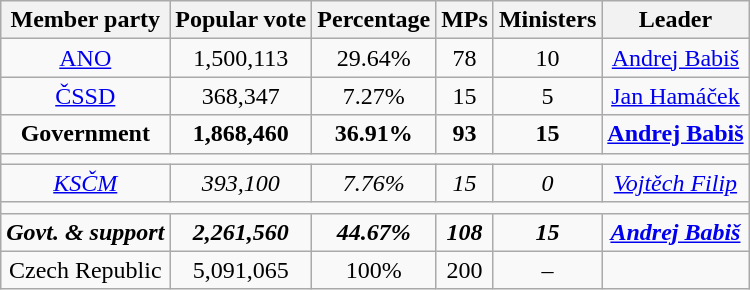<table class="wikitable" border="1" style="text-align:center">
<tr>
<th>Member party</th>
<th>Popular vote</th>
<th>Percentage</th>
<th>MPs</th>
<th>Ministers</th>
<th>Leader</th>
</tr>
<tr>
<td><a href='#'>ANO</a></td>
<td>1,500,113</td>
<td>29.64%</td>
<td>78</td>
<td>10</td>
<td><a href='#'>Andrej Babiš</a></td>
</tr>
<tr>
<td><a href='#'>ČSSD</a></td>
<td>368,347</td>
<td>7.27%</td>
<td>15</td>
<td>5</td>
<td><a href='#'>Jan Hamáček</a></td>
</tr>
<tr>
<td><strong>Government</strong></td>
<td><strong>1,868,460</strong></td>
<td><strong>36.91%</strong></td>
<td><strong>93</strong></td>
<td><strong>15</strong></td>
<td><strong><a href='#'>Andrej Babiš</a></strong></td>
</tr>
<tr>
<td colspan="6"></td>
</tr>
<tr>
<td><a href='#'><em>KSČM</em></a></td>
<td><em>393,100</em></td>
<td><em>7.76%</em></td>
<td><em>15</em></td>
<td><em>0</em></td>
<td><em><a href='#'>Vojtěch Filip</a></em></td>
</tr>
<tr>
<td colspan="6"></td>
</tr>
<tr>
<td><strong><em>Govt. & support</em></strong></td>
<td><strong><em>2,261,560</em></strong></td>
<td><strong><em>44.67%</em></strong></td>
<td><strong><em>108</em></strong></td>
<td><strong><em>15</em></strong></td>
<td><strong><em><a href='#'>Andrej Babiš</a></em></strong></td>
</tr>
<tr>
<td>Czech Republic</td>
<td>5,091,065</td>
<td>100%</td>
<td>200</td>
<td>–</td>
<td></td>
</tr>
</table>
